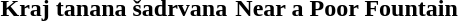<table>
<tr>
<th width="50%">Kraj tanana šadrvana</th>
<th width="50%">Near a Poor Fountain</th>
</tr>
<tr>
<td valign="top"><br></td>
<td valign="top"><br></td>
</tr>
</table>
